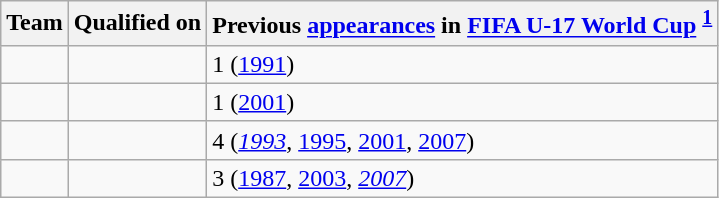<table class="wikitable sortable">
<tr>
<th>Team</th>
<th>Qualified on</th>
<th data-sort-type="number">Previous <a href='#'>appearances</a> in <a href='#'>FIFA U-17 World Cup</a> <sup><strong><a href='#'>1</a></strong></sup></th>
</tr>
<tr>
<td></td>
<td></td>
<td>1 (<a href='#'>1991</a>)</td>
</tr>
<tr>
<td></td>
<td></td>
<td>1 (<a href='#'>2001</a>)</td>
</tr>
<tr>
<td></td>
<td></td>
<td>4 (<em><a href='#'>1993</a></em>, <a href='#'>1995</a>, <a href='#'>2001</a>, <a href='#'>2007</a>)</td>
</tr>
<tr>
<td></td>
<td></td>
<td>3 (<a href='#'>1987</a>, <a href='#'>2003</a>, <em><a href='#'>2007</a></em>)</td>
</tr>
</table>
